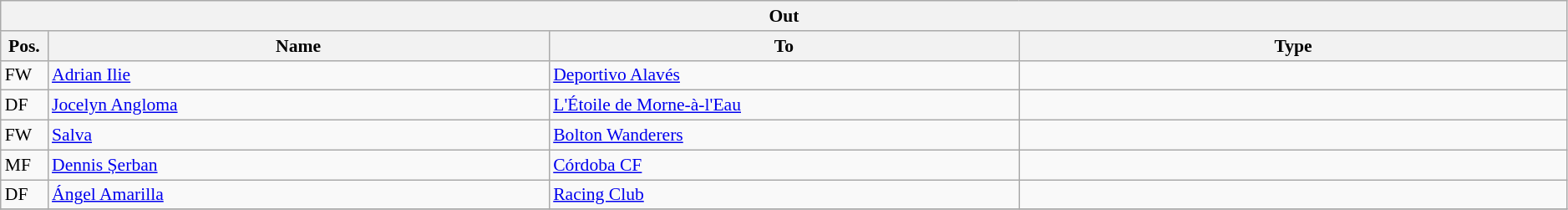<table class="wikitable" style="font-size:90%;width:99%;">
<tr>
<th colspan="4">Out</th>
</tr>
<tr>
<th width=3%>Pos.</th>
<th width=32%>Name</th>
<th width=30%>To</th>
<th width=35%>Type</th>
</tr>
<tr>
<td>FW</td>
<td><a href='#'>Adrian Ilie</a></td>
<td><a href='#'>Deportivo Alavés</a></td>
<td></td>
</tr>
<tr>
<td>DF</td>
<td><a href='#'>Jocelyn Angloma</a></td>
<td><a href='#'>L'Étoile de Morne-à-l'Eau</a></td>
<td></td>
</tr>
<tr>
<td>FW</td>
<td><a href='#'>Salva</a></td>
<td><a href='#'>Bolton Wanderers</a></td>
<td></td>
</tr>
<tr>
<td>MF</td>
<td><a href='#'>Dennis Șerban</a></td>
<td><a href='#'>Córdoba CF</a></td>
<td></td>
</tr>
<tr>
<td>DF</td>
<td><a href='#'>Ángel Amarilla</a></td>
<td><a href='#'>Racing Club</a></td>
<td></td>
</tr>
<tr>
</tr>
</table>
